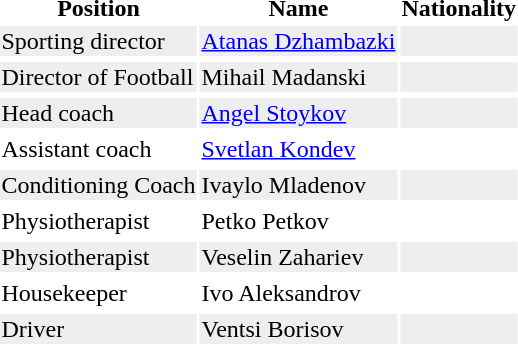<table class="toccolours">
<tr>
<th bgcolor=>Position</th>
<th bgcolor=>Name</th>
<th bgcolor=>Nationality</th>
</tr>
<tr style="background:#eee;">
<td>Sporting director</td>
<td><a href='#'>Atanas Dzhambazki</a></td>
<td></td>
</tr>
<tr>
</tr>
<tr style="background:#eee;">
<td>Director of Football</td>
<td>Mihail Madanski</td>
<td></td>
</tr>
<tr>
</tr>
<tr style="background:#eee;">
<td>Head coach</td>
<td><a href='#'>Angel Stoykov</a></td>
<td></td>
</tr>
<tr>
</tr>
<tr style="background:#ee;">
<td>Assistant coach</td>
<td><a href='#'>Svetlan Kondev</a></td>
<td></td>
</tr>
<tr>
</tr>
<tr style="background:#eee;">
<td>Conditioning Coach</td>
<td>Ivaylo Mladenov</td>
<td></td>
</tr>
<tr>
</tr>
<tr style="background:#ee;">
<td>Physiotherapist</td>
<td>Petko Petkov</td>
<td></td>
</tr>
<tr>
</tr>
<tr style="background:#eee;">
<td>Physiotherapist</td>
<td>Veselin Zahariev</td>
<td></td>
</tr>
<tr>
</tr>
<tr style="background:#ee;">
<td>Housekeeper</td>
<td>Ivo Aleksandrov</td>
<td></td>
</tr>
<tr>
</tr>
<tr style="background:#eee;">
<td>Driver</td>
<td>Ventsi Borisov</td>
<td></td>
</tr>
</table>
